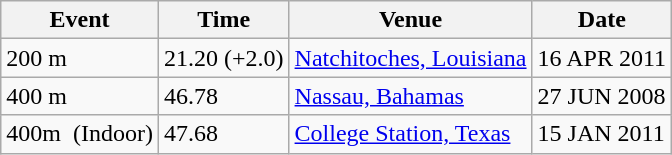<table class="wikitable">
<tr>
<th>Event</th>
<th>Time</th>
<th>Venue</th>
<th>Date</th>
</tr>
<tr>
<td>200 m</td>
<td>21.20 (+2.0)</td>
<td><a href='#'>Natchitoches, Louisiana</a></td>
<td>16 APR 2011</td>
</tr>
<tr>
<td>400 m</td>
<td>46.78</td>
<td><a href='#'>Nassau, Bahamas</a></td>
<td>27 JUN 2008</td>
</tr>
<tr>
<td>400m  (Indoor)</td>
<td>47.68</td>
<td><a href='#'>College Station, Texas</a></td>
<td>15 JAN 2011</td>
</tr>
</table>
